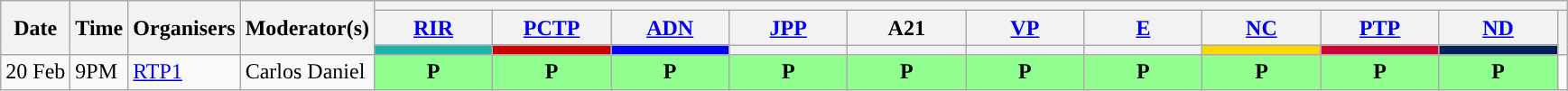<table class="wikitable" style="text-align:center;">
<tr>
<th rowspan="3">Date</th>
<th rowspan="3">Time</th>
<th rowspan="3">Organisers</th>
<th rowspan="3">Moderator(s)</th>
<th colspan="11">          </th>
</tr>
<tr>
<th scope="col" style="width:5em;"><a href='#'>RIR</a></th>
<th scope="col" style="width:5em;"><a href='#'>PCTP</a></th>
<th scope="col" style="width:5em;"><a href='#'>ADN</a></th>
<th scope="col" style="width:5em;"><a href='#'>JPP</a></th>
<th scope="col" style="width:5em;">A21</th>
<th scope="col" style="width:5em;"><a href='#'>VP</a></th>
<th scope="col" style="width:5em;"><a href='#'>E</a></th>
<th scope="col" style="width:5em;"><a href='#'>NC</a></th>
<th scope="col" style="width:5em;"><a href='#'>PTP</a></th>
<th scope="col" style="width:5em;"><a href='#'>ND</a></th>
<th rowspan="2"></th>
</tr>
<tr>
<th style="color:inherit;background:LightSeaGreen;"></th>
<th style="color:inherit;background:#cc0000;"></th>
<th style="color:inherit;background:blue;"></th>
<th style="color:inherit;background:"></th>
<th style="color:inherit;background:"></th>
<th style="color:inherit;background:"></th>
<th style="color:inherit;background:"></th>
<th style="color:inherit;background:gold;"></th>
<th style="color:inherit;background:#CC0033;"></th>
<th style="color:inherit;background:#012257;"></th>
</tr>
<tr>
<td style="white-space:nowrap; text-align:left;">20 Feb</td>
<td style="white-space:nowrap; text-align:left;">9PM</td>
<td style="white-space:nowrap; text-align:left;"><a href='#'>RTP1</a></td>
<td style="white-space:nowrap; text-align:left;">Carlos Daniel</td>
<td style="background:#90FF90;"><strong>P</strong><br></td>
<td style="background:#90FF90;"><strong>P</strong><br></td>
<td style="background:#90FF90;"><strong>P</strong><br></td>
<td style="background:#90FF90;"><strong>P</strong><br></td>
<td style="background:#90FF90;"><strong>P</strong><br></td>
<td style="background:#90FF90;"><strong>P</strong><br></td>
<td style="background:#90FF90;"><strong>P</strong><br></td>
<td style="background:#90FF90;"><strong>P</strong><br></td>
<td style="background:#90FF90;"><strong>P</strong><br></td>
<td style="background:#90FF90;"><strong>P</strong><br></td>
<td></td>
</tr>
</table>
